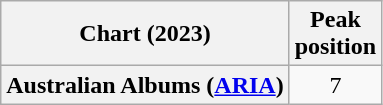<table class="wikitable plainrowheaders" style="text-align:center;">
<tr>
<th scope="col">Chart (2023)</th>
<th scope="col">Peak<br>position</th>
</tr>
<tr>
<th scope="row">Australian Albums (<a href='#'>ARIA</a>)</th>
<td>7</td>
</tr>
</table>
